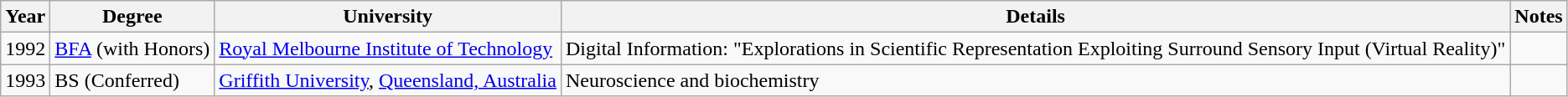<table class="wikitable">
<tr>
<th>Year</th>
<th>Degree</th>
<th>University</th>
<th>Details</th>
<th>Notes</th>
</tr>
<tr>
<td>1992</td>
<td><a href='#'>BFA</a> (with Honors)</td>
<td><a href='#'>Royal Melbourne Institute of Technology</a></td>
<td>Digital Information: "Explorations in Scientific Representation Exploiting Surround Sensory Input (Virtual Reality)"</td>
<td></td>
</tr>
<tr>
<td>1993</td>
<td>BS (Conferred)</td>
<td><a href='#'>Griffith University</a>, <a href='#'>Queensland, Australia</a></td>
<td>Neuroscience and biochemistry</td>
<td></td>
</tr>
</table>
